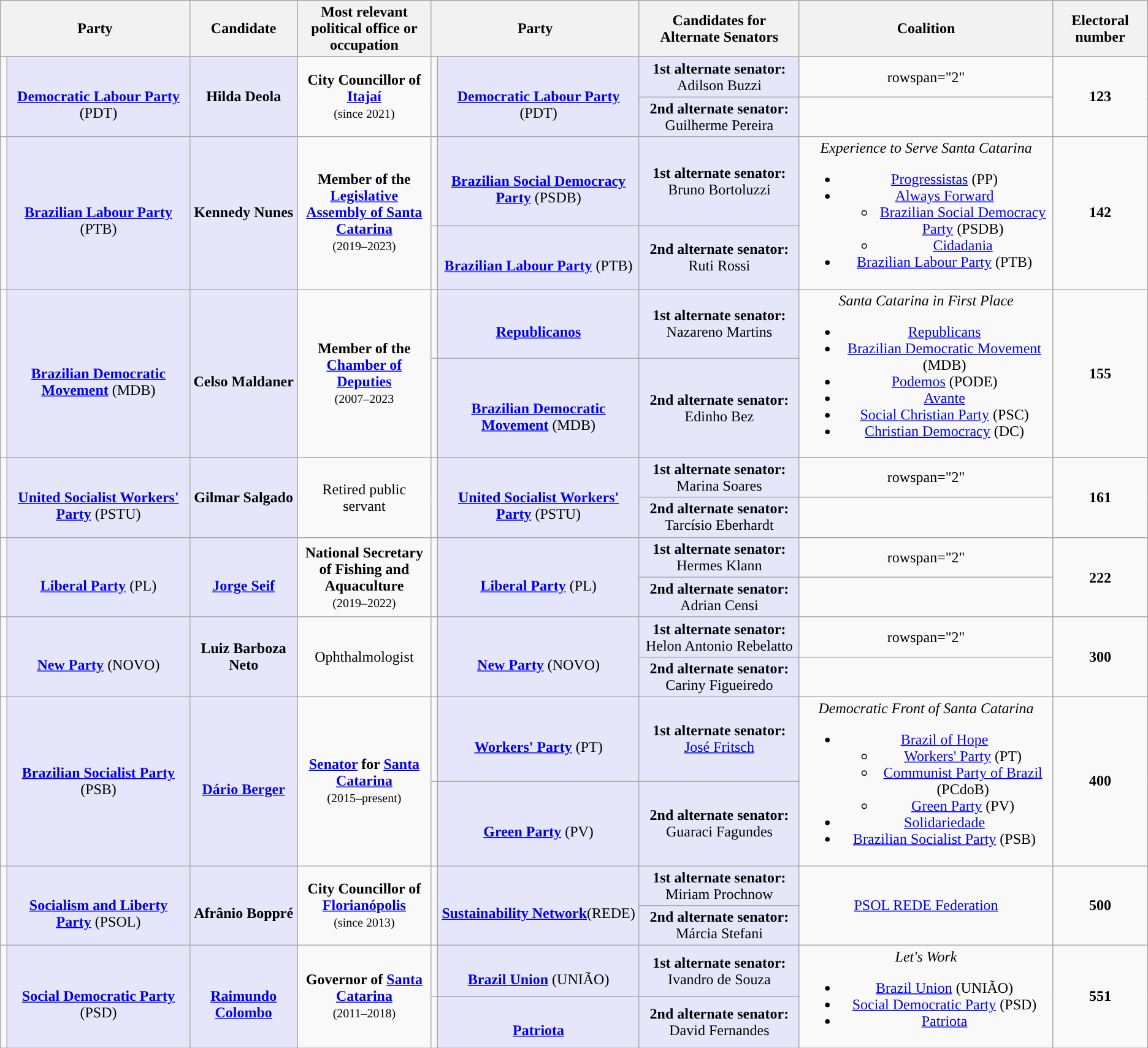<table class="wikitable" style="text-align:center">
<tr>
<th colspan="2">Party</th>
<th>Candidate</th>
<th style="max-width:10em">Most relevant political office or occupation</th>
<th colspan="2">Party</th>
<th>Candidates for Alternate Senators</th>
<th>Coalition</th>
<th>Electoral number</th>
</tr>
<tr>
<td rowspan="2" style="background:"></td>
<td rowspan="2" style="background:lavender;"><br><strong><a href='#'>Democratic Labour Party</a></strong> (PDT)</td>
<td rowspan="2" style="background:lavender;"><strong>Hilda Deola</strong></td>
<td rowspan="2" style="max-width:10em"><strong>City Councillor of <a href='#'>Itajaí</a></strong><br><small>(since 2021)</small></td>
<td rowspan="2" style="background:"></td>
<td rowspan="2" style="background:lavender;"><br><strong><a href='#'>Democratic Labour Party</a></strong> (PDT)</td>
<td style="background:lavender;"><strong>1st alternate senator:</strong><br>Adilson Buzzi</td>
<td>rowspan="2" </td>
<td rowspan="2"><strong>123</strong></td>
</tr>
<tr>
<td style="background:lavender;"><strong>2nd alternate senator:</strong><br>Guilherme Pereira</td>
</tr>
<tr>
<td rowspan="2" style="background:"></td>
<td rowspan="2" style="background:lavender;"><br><strong><a href='#'>Brazilian Labour Party</a></strong> (PTB)</td>
<td rowspan="2" style="background:lavender;"><strong>Kennedy Nunes</strong></td>
<td rowspan="2" style="max-width:10em"><strong>Member of the <a href='#'>Legislative Assembly of Santa Catarina</a></strong><br><small>(2019–2023)</small></td>
<td style="background:"></td>
<td style="background:lavender;"><br><strong><a href='#'>Brazilian Social Democracy Party</a></strong> (PSDB)</td>
<td style="background:lavender;"><strong>1st alternate senator:</strong><br>Bruno Bortoluzzi</td>
<td rowspan="2"><em>Experience to Serve Santa Catarina</em><br><ul><li><a href='#'>Progressistas</a> (PP)</li><li><a href='#'>Always Forward</a><ul><li><a href='#'>Brazilian Social Democracy Party</a> (PSDB)</li><li><a href='#'>Cidadania</a></li></ul></li><li><a href='#'>Brazilian Labour Party</a> (PTB)</li></ul></td>
<td rowspan="2"><strong>142</strong></td>
</tr>
<tr>
<td style="background:"></td>
<td style="background:lavender;"><br><strong><a href='#'>Brazilian Labour Party</a></strong> (PTB)</td>
<td style="background:lavender;"><strong>2nd alternate senator:</strong><br>Ruti Rossi</td>
</tr>
<tr>
<td rowspan="2" style="background:"></td>
<td rowspan="2" style="background:lavender;"><br><strong><a href='#'>Brazilian Democratic Movement</a></strong> (MDB)</td>
<td rowspan="2" style="background:lavender;"><br><strong>Celso Maldaner</strong></td>
<td rowspan="2" style="max-width:10em"><strong>Member of the <a href='#'>Chamber of Deputies</a></strong><br><small>(2007–2023</small></td>
<td style="background:"></td>
<td style="background:lavender;"><br><strong><a href='#'>Republicanos</a></strong></td>
<td style="background:lavender;"><strong>1st alternate senator:</strong><br>Nazareno Martins</td>
<td rowspan="2"><em>Santa Catarina in First Place</em><br><ul><li><a href='#'>Republicans</a></li><li><a href='#'>Brazilian Democratic Movement</a> (MDB)</li><li><a href='#'>Podemos</a> (PODE)</li><li><a href='#'>Avante</a></li><li><a href='#'>Social Christian Party</a> (PSC)</li><li><a href='#'>Christian Democracy</a> (DC)</li></ul></td>
<td rowspan="2"><strong>155</strong></td>
</tr>
<tr>
<td style="background:"></td>
<td style="background:lavender;"><br><strong><a href='#'>Brazilian Democratic Movement</a></strong> (MDB)</td>
<td style="background:lavender;"><strong>2nd alternate senator:</strong><br>Edinho Bez</td>
</tr>
<tr>
<td rowspan="2" style="background:"></td>
<td rowspan="2" style="background:lavender;"><br><strong><a href='#'>United Socialist Workers' Party</a></strong> (PSTU)</td>
<td rowspan="2" style="background:lavender;"><strong>Gilmar Salgado</strong></td>
<td rowspan="2" style="max-width:10em">Retired public servant</td>
<td rowspan="2" style="background:"></td>
<td rowspan="2" style="background:lavender;"><br><strong><a href='#'>United Socialist Workers' Party</a></strong> (PSTU)</td>
<td style="background:lavender;"><strong>1st alternate senator:</strong><br>Marina Soares</td>
<td>rowspan="2" </td>
<td rowspan="2"><strong>161</strong></td>
</tr>
<tr>
<td style="background:lavender;"><strong>2nd alternate senator:</strong><br>Tarcísio Eberhardt</td>
</tr>
<tr>
<td rowspan="2" style="background:"></td>
<td rowspan="2" style="background:lavender;"><br><strong><a href='#'>Liberal Party</a></strong> (PL)</td>
<td rowspan="2" style="background:lavender;"><br><strong><a href='#'>Jorge Seif</a></strong></td>
<td rowspan="2" style="max-width:10em"><strong>National Secretary of Fishing and Aquaculture</strong><br><small>(2019–2022)</small></td>
<td rowspan="2" style="background:"></td>
<td rowspan="2" style="background:lavender;"><br><strong><a href='#'>Liberal Party</a></strong> (PL)</td>
<td style="background:lavender;"><strong>1st alternate senator:</strong><br>Hermes Klann</td>
<td>rowspan="2" </td>
<td rowspan="2"><strong>222</strong></td>
</tr>
<tr>
<td style="background:lavender;"><strong>2nd alternate senator:</strong><br>Adrian Censi</td>
</tr>
<tr>
<td rowspan="2" style="background:"></td>
<td rowspan="2" style="background:lavender;"><br><strong><a href='#'>New Party</a></strong> (NOVO)</td>
<td rowspan="2" style="background:lavender;"><strong>Luiz Barboza Neto</strong></td>
<td rowspan="2" style="max-width:10em">Ophthalmologist</td>
<td rowspan="2" style="background:"></td>
<td rowspan="2" style="background:lavender;"><br><strong><a href='#'>New Party</a></strong> (NOVO)</td>
<td style="background:lavender;"><strong>1st alternate senator:</strong><br>Helon Antonio Rebelatto</td>
<td>rowspan="2" </td>
<td rowspan="2"><strong>300</strong></td>
</tr>
<tr>
<td style="background:lavender;"><strong>2nd alternate senator:</strong><br>Cariny Figueiredo</td>
</tr>
<tr>
<td rowspan="2" style="background:"></td>
<td rowspan="2" style="background:lavender;"><strong><a href='#'>Brazilian Socialist Party</a></strong> (PSB)</td>
<td rowspan="2" style="background:lavender;"><br><strong><a href='#'>Dário Berger</a></strong></td>
<td rowspan="2" style="max-width:10em"><strong><a href='#'>Senator</a> for <a href='#'>Santa Catarina</a></strong><br><small>(2015–present)</small></td>
<td style="background:"></td>
<td style="background:lavender;"><br><strong><a href='#'>Workers' Party</a></strong> (PT)</td>
<td style="background:lavender;"><strong>1st alternate senator:</strong><br><a href='#'>José Fritsch</a></td>
<td rowspan="2"><em>Democratic Front of Santa Catarina</em><br><ul><li><a href='#'>Brazil of Hope</a><ul><li><a href='#'>Workers' Party</a> (PT)</li><li><a href='#'>Communist Party of Brazil</a> (PCdoB)</li><li><a href='#'>Green Party</a> (PV)</li></ul></li><li><a href='#'>Solidariedade</a></li><li><a href='#'>Brazilian Socialist Party</a> (PSB)</li></ul></td>
<td rowspan="2"><strong>400</strong></td>
</tr>
<tr>
<td style="background:"></td>
<td style="background:lavender;"><br><strong><a href='#'>Green Party</a></strong> (PV)</td>
<td style="background:lavender;"><strong>2nd alternate senator:</strong><br>Guaraci Fagundes</td>
</tr>
<tr>
<td rowspan="2" style="background:"></td>
<td rowspan="2" style="background:lavender;"><br><strong><a href='#'>Socialism and Liberty Party</a></strong> (PSOL)</td>
<td rowspan="2" style="background:lavender;"><br><strong>Afrânio Boppré</strong></td>
<td rowspan="2" style="max-width:10em"><strong>City Councillor of <a href='#'>Florianópolis</a></strong><br><small>(since 2013)</small></td>
<td rowspan="2" style="background:"></td>
<td rowspan="2" style="background:lavender;"><br><strong><a href='#'>Sustainability Network</a></strong>(REDE)</td>
<td style="background:lavender;"><strong>1st alternate senator:</strong><br>Miriam Prochnow</td>
<td rowspan="2"><a href='#'>PSOL REDE Federation</a></td>
<td rowspan="2"><strong>500</strong></td>
</tr>
<tr>
<td style="background:lavender;"><strong>2nd alternate senator:</strong><br>Márcia Stefani</td>
</tr>
<tr>
<td rowspan="2" style="background:"></td>
<td rowspan="2" style="background:lavender;"><br><strong><a href='#'>Social Democratic Party</a></strong> (PSD)</td>
<td rowspan="2" style="background:lavender;"><br><strong><a href='#'>Raimundo Colombo</a></strong></td>
<td rowspan="2" style="max-width:10em"><strong>Governor of <a href='#'>Santa Catarina</a></strong><br><small>(2011–2018)</small></td>
<td style="background:"></td>
<td style="background:lavender;"><br><strong><a href='#'>Brazil Union</a></strong> (UNIÃO)</td>
<td style="background:lavender;"><strong>1st alternate senator:</strong><br>Ivandro de Souza</td>
<td rowspan="2"><em>Let's Work</em><br><ul><li><a href='#'>Brazil Union</a> (UNIÃO)</li><li><a href='#'>Social Democratic Party</a> (PSD)</li><li><a href='#'>Patriota</a></li></ul></td>
<td rowspan="2"><strong>551</strong></td>
</tr>
<tr>
<td style="background:"></td>
<td style="background:lavender;"><br><strong><a href='#'>Patriota</a></strong></td>
<td style="background:lavender;"><strong>2nd alternate senator:</strong><br>David Fernandes</td>
</tr>
</table>
